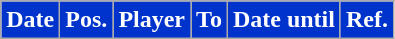<table class="wikitable plainrowheaders sortable">
<tr>
<th style="background:#0033CC;color:#FFFFFF;">Date</th>
<th style="background:#0033CC;color:#FFFFFF;">Pos.</th>
<th style="background:#0033CC;color:#FFFFFF;">Player</th>
<th style="background:#0033CC;color:#FFFFFF;">To</th>
<th style="background:#0033CC;color:#FFFFFF;">Date until</th>
<th style="background:#0033CC;color:#FFFFFF;">Ref.</th>
</tr>
</table>
